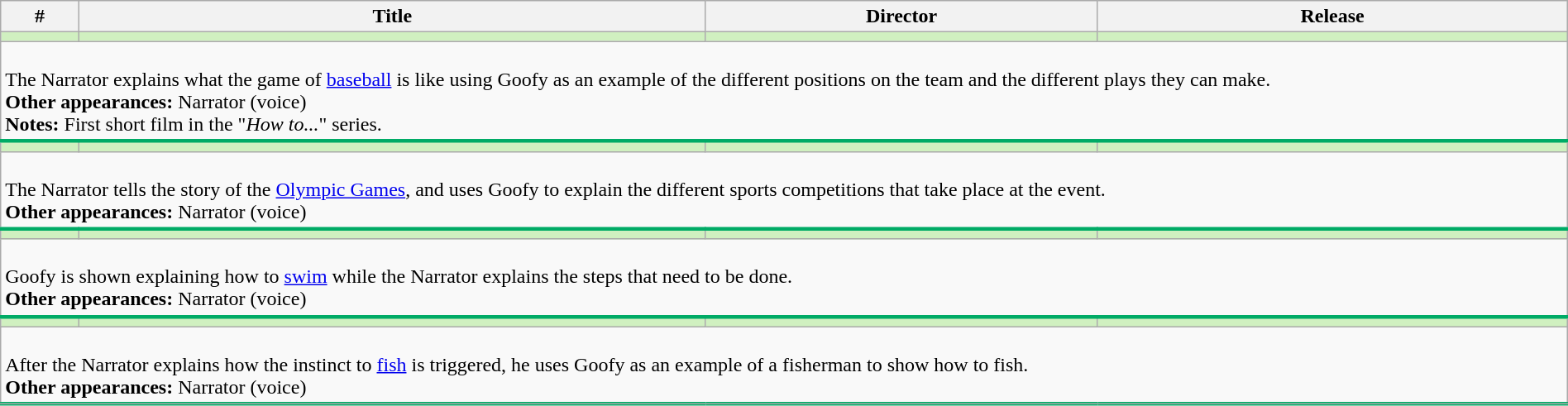<table class="wikitable sortable" width="100%">
<tr>
<th width="5%">#</th>
<th width="40%">Title</th>
<th width="25%" class="unsortable">Director</th>
<th width="30%">Release</th>
</tr>
<tr>
<td style="background-color: #D0F0C0"></td>
<td style="background-color: #D0F0C0"></td>
<td style="background-color: #D0F0C0"></td>
<td style="background-color: #D0F0C0"></td>
</tr>
<tr class="expand-child" style="border-bottom: 3px solid #00AB66;">
<td colspan="4"><br>The Narrator explains what the game of <a href='#'>baseball</a> is like using Goofy as an example of the different positions on the team and the different plays they can make.<br><strong>Other appearances:</strong> Narrator (voice)<br><strong>Notes:</strong> First short film in the "<em>How to...</em>" series.</td>
</tr>
<tr>
<td style="background-color: #D0F0C0"></td>
<td style="background-color: #D0F0C0"></td>
<td style="background-color: #D0F0C0"></td>
<td style="background-color: #D0F0C0"></td>
</tr>
<tr class="expand-child" style="border-bottom: 3px solid #00AB66;">
<td colspan="4"><br>The Narrator tells the story of the <a href='#'>Olympic Games</a>, and uses Goofy to explain the different sports competitions that take place at the event.<br><strong>Other appearances:</strong> Narrator (voice)</td>
</tr>
<tr>
<td style="background-color: #D0F0C0"></td>
<td style="background-color: #D0F0C0"></td>
<td style="background-color: #D0F0C0"></td>
<td style="background-color: #D0F0C0"></td>
</tr>
<tr class="expand-child" style="border-bottom: 3px solid #00AB66;">
<td colspan="4"><br>Goofy is shown explaining how to <a href='#'>swim</a> while the Narrator explains the steps that need to be done.<br><strong>Other appearances:</strong> Narrator (voice)</td>
</tr>
<tr>
<td style="background-color: #D0F0C0"></td>
<td style="background-color: #D0F0C0"></td>
<td style="background-color: #D0F0C0"></td>
<td style="background-color: #D0F0C0"></td>
</tr>
<tr class="expand-child" style="border-bottom: 3px solid #00AB66;">
<td colspan="4"><br>After the Narrator explains how the instinct to <a href='#'>fish</a> is triggered, he uses Goofy as an example of a fisherman to show how to fish.<br><strong>Other appearances:</strong> Narrator (voice)</td>
</tr>
<tr>
</tr>
</table>
